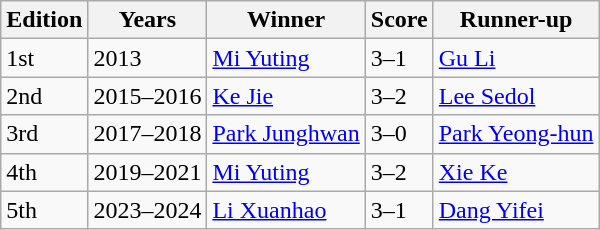<table class="wikitable" style="text-align: left;">
<tr>
<th>Edition</th>
<th>Years</th>
<th>Winner</th>
<th>Score</th>
<th>Runner-up</th>
</tr>
<tr>
<td>1st</td>
<td>2013</td>
<td> <a href='#'>Mi Yuting</a></td>
<td>3–1</td>
<td> <a href='#'>Gu Li</a></td>
</tr>
<tr>
<td>2nd</td>
<td>2015–2016</td>
<td> <a href='#'>Ke Jie</a></td>
<td>3–2</td>
<td> <a href='#'>Lee Sedol</a></td>
</tr>
<tr>
<td>3rd</td>
<td>2017–2018</td>
<td> <a href='#'>Park Junghwan</a></td>
<td>3–0</td>
<td> <a href='#'>Park Yeong-hun</a></td>
</tr>
<tr>
<td>4th</td>
<td>2019–2021</td>
<td> <a href='#'>Mi Yuting</a></td>
<td>3–2</td>
<td> <a href='#'>Xie Ke</a></td>
</tr>
<tr>
<td>5th</td>
<td>2023–2024</td>
<td> <a href='#'>Li Xuanhao</a></td>
<td>3–1</td>
<td> <a href='#'>Dang Yifei</a></td>
</tr>
</table>
